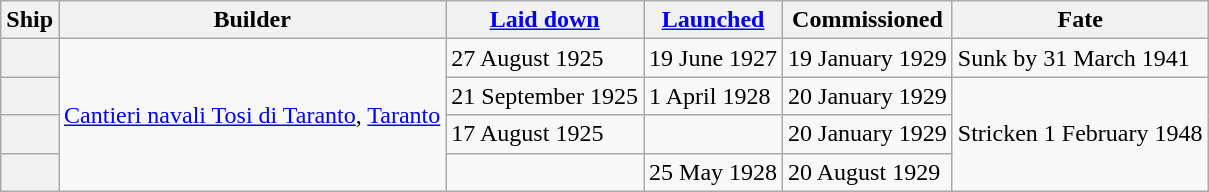<table class="wikitable plainrowheaders">
<tr>
<th scope="col">Ship</th>
<th scope="col">Builder</th>
<th scope="col"><a href='#'>Laid down</a></th>
<th scope="col"><a href='#'>Launched</a></th>
<th scope="col">Commissioned</th>
<th scope="col">Fate</th>
</tr>
<tr>
<th scope="row"></th>
<td rowspan=4><a href='#'>Cantieri navali Tosi di Taranto</a>, <a href='#'>Taranto</a></td>
<td>27 August 1925</td>
<td>19 June 1927</td>
<td>19 January 1929</td>
<td>Sunk by  31 March 1941</td>
</tr>
<tr>
<th scope="row"></th>
<td>21 September 1925</td>
<td>1 April 1928</td>
<td>20 January 1929</td>
<td rowspan=3>Stricken 1 February 1948</td>
</tr>
<tr>
<th scope="row"></th>
<td>17 August 1925</td>
<td></td>
<td>20 January 1929</td>
</tr>
<tr>
<th scope="row"></th>
<td></td>
<td>25 May 1928</td>
<td>20 August 1929</td>
</tr>
</table>
